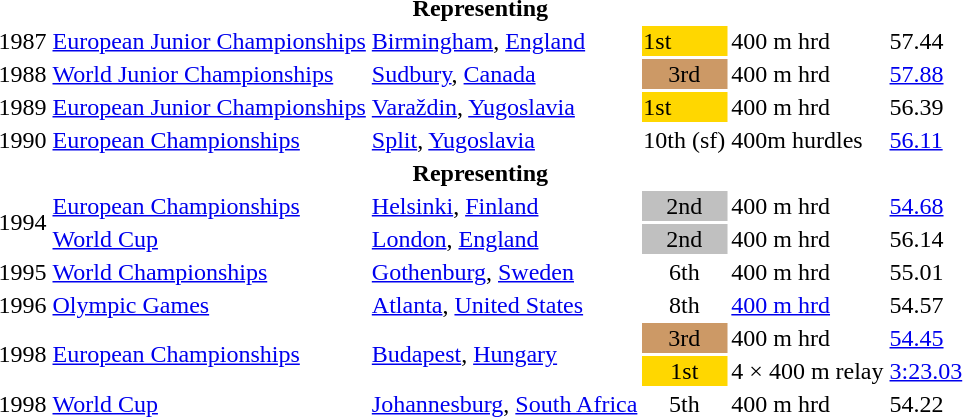<table>
<tr>
<th colspan="6">Representing </th>
</tr>
<tr>
<td>1987</td>
<td><a href='#'>European Junior Championships</a></td>
<td><a href='#'>Birmingham</a>, <a href='#'>England</a></td>
<td bgcolor="gold">1st</td>
<td>400 m hrd</td>
<td>57.44</td>
</tr>
<tr>
<td>1988</td>
<td><a href='#'>World Junior Championships</a></td>
<td><a href='#'>Sudbury</a>, <a href='#'>Canada</a></td>
<td bgcolor="cc9966" align="center">3rd</td>
<td>400 m hrd</td>
<td><a href='#'>57.88</a></td>
</tr>
<tr>
<td>1989</td>
<td><a href='#'>European Junior Championships</a></td>
<td><a href='#'>Varaždin</a>, <a href='#'>Yugoslavia</a></td>
<td bgcolor="gold">1st</td>
<td>400 m hrd</td>
<td>56.39</td>
</tr>
<tr>
<td>1990</td>
<td><a href='#'>European Championships</a></td>
<td><a href='#'>Split</a>, <a href='#'>Yugoslavia</a></td>
<td>10th (sf)</td>
<td>400m hurdles</td>
<td><a href='#'>56.11</a></td>
</tr>
<tr>
<th colspan="6">Representing </th>
</tr>
<tr>
<td rowspan=2>1994</td>
<td><a href='#'>European Championships</a></td>
<td><a href='#'>Helsinki</a>, <a href='#'>Finland</a></td>
<td bgcolor="silver" align="center">2nd</td>
<td>400 m hrd</td>
<td><a href='#'>54.68</a></td>
</tr>
<tr>
<td><a href='#'>World Cup</a></td>
<td><a href='#'>London</a>, <a href='#'>England</a></td>
<td bgcolor="silver" align="center">2nd</td>
<td>400 m hrd</td>
<td>56.14</td>
</tr>
<tr>
<td>1995</td>
<td><a href='#'>World Championships</a></td>
<td><a href='#'>Gothenburg</a>, <a href='#'>Sweden</a></td>
<td align="center">6th</td>
<td>400 m hrd</td>
<td>55.01</td>
</tr>
<tr>
<td>1996</td>
<td><a href='#'>Olympic Games</a></td>
<td><a href='#'>Atlanta</a>, <a href='#'>United States</a></td>
<td align="center">8th</td>
<td><a href='#'>400 m hrd</a></td>
<td>54.57</td>
</tr>
<tr>
<td rowspan=2>1998</td>
<td rowspan=2><a href='#'>European Championships</a></td>
<td rowspan=2><a href='#'>Budapest</a>, <a href='#'>Hungary</a></td>
<td bgcolor="cc9966" align="center">3rd</td>
<td>400 m hrd</td>
<td><a href='#'>54.45</a></td>
</tr>
<tr>
<td bgcolor="gold" align="center">1st</td>
<td>4 × 400 m relay</td>
<td><a href='#'>3:23.03</a></td>
</tr>
<tr>
<td>1998</td>
<td><a href='#'>World Cup</a></td>
<td><a href='#'>Johannesburg</a>, <a href='#'>South Africa</a></td>
<td align="center">5th</td>
<td>400 m hrd</td>
<td>54.22</td>
</tr>
</table>
